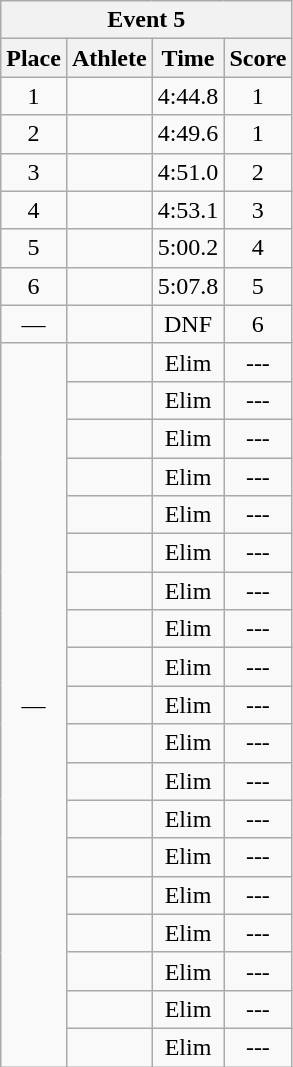<table class=wikitable style="text-align:center">
<tr>
<th colspan=4><strong>Event 5</strong></th>
</tr>
<tr>
<th>Place</th>
<th>Athlete</th>
<th>Time</th>
<th>Score</th>
</tr>
<tr>
<td>1</td>
<td align=left></td>
<td>4:44.8</td>
<td>1</td>
</tr>
<tr>
<td>2</td>
<td align=left></td>
<td>4:49.6</td>
<td>1</td>
</tr>
<tr>
<td>3</td>
<td align=left></td>
<td>4:51.0</td>
<td>2</td>
</tr>
<tr>
<td>4</td>
<td align=left></td>
<td>4:53.1</td>
<td>3</td>
</tr>
<tr>
<td>5</td>
<td align=left></td>
<td>5:00.2</td>
<td>4</td>
</tr>
<tr>
<td>6</td>
<td align=left></td>
<td>5:07.8</td>
<td>5</td>
</tr>
<tr>
<td>—</td>
<td align=left></td>
<td>DNF</td>
<td>6</td>
</tr>
<tr>
<td rowspan=19>—</td>
<td align=left></td>
<td>Elim</td>
<td>---</td>
</tr>
<tr>
<td align=left></td>
<td>Elim</td>
<td>---</td>
</tr>
<tr>
<td align=left></td>
<td>Elim</td>
<td>---</td>
</tr>
<tr>
<td align=left></td>
<td>Elim</td>
<td>---</td>
</tr>
<tr>
<td align=left></td>
<td>Elim</td>
<td>---</td>
</tr>
<tr>
<td align=left></td>
<td>Elim</td>
<td>---</td>
</tr>
<tr>
<td align=left></td>
<td>Elim</td>
<td>---</td>
</tr>
<tr>
<td align=left></td>
<td>Elim</td>
<td>---</td>
</tr>
<tr>
<td align=left></td>
<td>Elim</td>
<td>---</td>
</tr>
<tr>
<td align=left></td>
<td>Elim</td>
<td>---</td>
</tr>
<tr>
<td align=left></td>
<td>Elim</td>
<td>---</td>
</tr>
<tr>
<td align=left></td>
<td>Elim</td>
<td>---</td>
</tr>
<tr>
<td align=left></td>
<td>Elim</td>
<td>---</td>
</tr>
<tr>
<td align=left></td>
<td>Elim</td>
<td>---</td>
</tr>
<tr>
<td align=left></td>
<td>Elim</td>
<td>---</td>
</tr>
<tr>
<td align=left></td>
<td>Elim</td>
<td>---</td>
</tr>
<tr>
<td align=left></td>
<td>Elim</td>
<td>---</td>
</tr>
<tr>
<td align=left></td>
<td>Elim</td>
<td>---</td>
</tr>
<tr>
<td align=left></td>
<td>Elim</td>
<td>---</td>
</tr>
</table>
